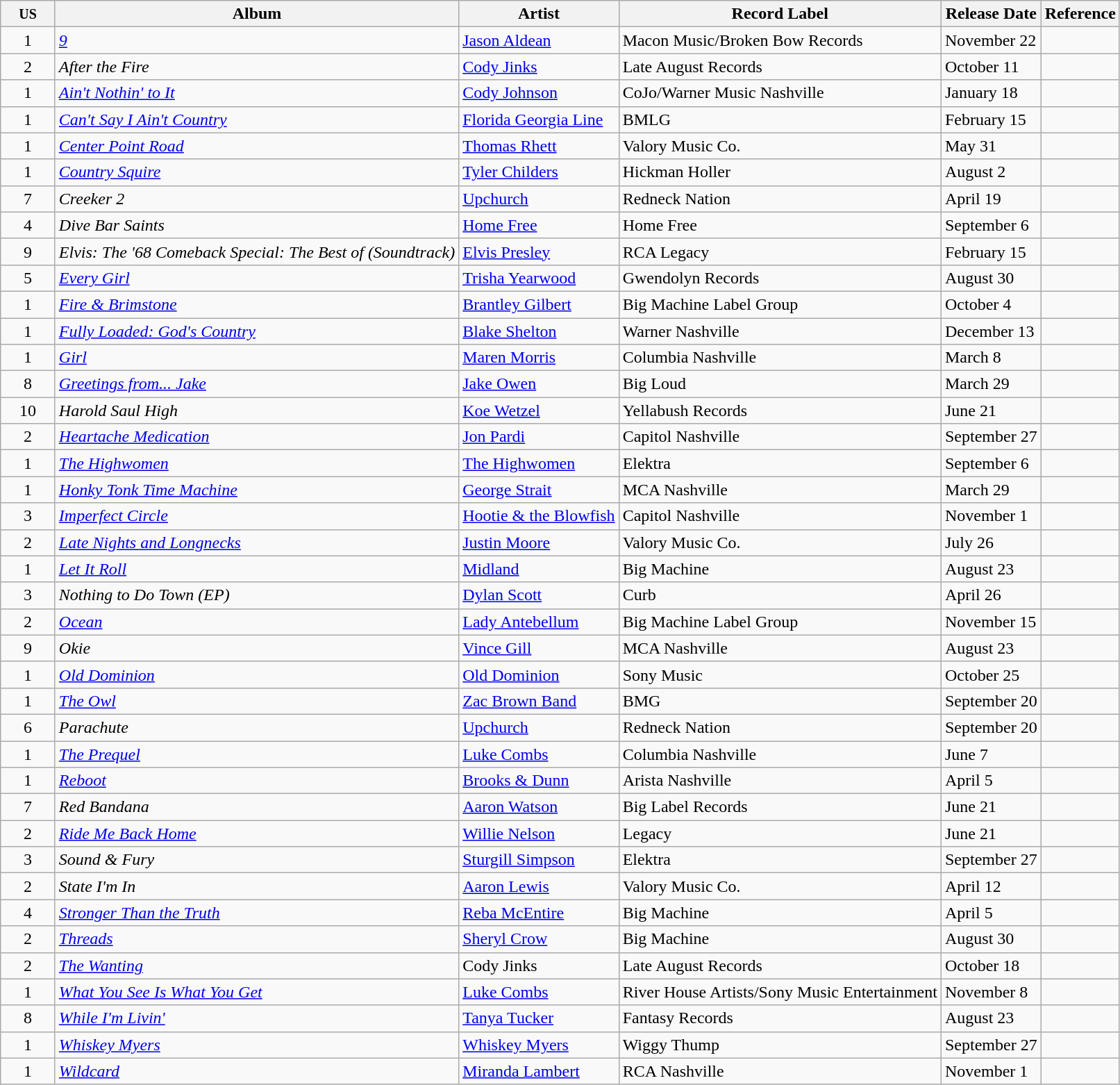<table class="wikitable sortable">
<tr>
<th width=45><small>US</small></th>
<th>Album</th>
<th>Artist</th>
<th>Record Label</th>
<th>Release Date</th>
<th>Reference</th>
</tr>
<tr>
<td align="center">1</td>
<td><em><a href='#'>9</a></em></td>
<td><a href='#'>Jason Aldean</a></td>
<td>Macon Music/Broken Bow Records</td>
<td>November 22</td>
<td></td>
</tr>
<tr>
<td align="center">2</td>
<td><em>After the Fire</em></td>
<td><a href='#'>Cody Jinks</a></td>
<td>Late August Records</td>
<td>October 11</td>
<td></td>
</tr>
<tr>
<td align="center">1</td>
<td><em><a href='#'>Ain't Nothin' to It</a></em></td>
<td><a href='#'>Cody Johnson</a></td>
<td>CoJo/Warner Music Nashville</td>
<td>January 18</td>
<td></td>
</tr>
<tr>
<td align="center">1</td>
<td><em><a href='#'>Can't Say I Ain't Country</a></em></td>
<td><a href='#'>Florida Georgia Line</a></td>
<td>BMLG</td>
<td>February 15</td>
<td></td>
</tr>
<tr>
<td align="center">1</td>
<td><em><a href='#'>Center Point Road</a></em></td>
<td><a href='#'>Thomas Rhett</a></td>
<td>Valory Music Co.</td>
<td>May 31</td>
<td></td>
</tr>
<tr>
<td align="center">1</td>
<td><em><a href='#'>Country Squire</a></em></td>
<td><a href='#'>Tyler Childers</a></td>
<td>Hickman Holler</td>
<td>August 2</td>
<td></td>
</tr>
<tr>
<td align="center">7</td>
<td><em>Creeker 2</em></td>
<td><a href='#'>Upchurch</a></td>
<td>Redneck Nation</td>
<td>April 19</td>
<td></td>
</tr>
<tr>
<td align="center">4</td>
<td><em>Dive Bar Saints</em></td>
<td><a href='#'>Home Free</a></td>
<td>Home Free</td>
<td>September 6</td>
<td></td>
</tr>
<tr>
<td align="center">9</td>
<td><em>Elvis: The '68 Comeback Special: The Best of (Soundtrack)</em></td>
<td><a href='#'>Elvis Presley</a></td>
<td>RCA Legacy</td>
<td>February 15</td>
<td></td>
</tr>
<tr>
<td align="center">5</td>
<td><em><a href='#'>Every Girl</a></em></td>
<td><a href='#'>Trisha Yearwood</a></td>
<td>Gwendolyn Records</td>
<td>August 30</td>
<td></td>
</tr>
<tr>
<td align="center">1</td>
<td><em><a href='#'>Fire & Brimstone</a></em></td>
<td><a href='#'>Brantley Gilbert</a></td>
<td>Big Machine Label Group</td>
<td>October 4</td>
<td></td>
</tr>
<tr>
<td align="center">1</td>
<td><em><a href='#'>Fully Loaded: God's Country</a></em></td>
<td><a href='#'>Blake Shelton</a></td>
<td>Warner Nashville</td>
<td>December 13</td>
<td></td>
</tr>
<tr>
<td align="center">1</td>
<td><em><a href='#'>Girl</a></em></td>
<td><a href='#'>Maren Morris</a></td>
<td>Columbia Nashville</td>
<td>March 8</td>
<td></td>
</tr>
<tr>
<td align="center">8</td>
<td><em><a href='#'>Greetings from... Jake</a></em></td>
<td><a href='#'>Jake Owen</a></td>
<td>Big Loud</td>
<td>March 29</td>
<td></td>
</tr>
<tr>
<td align="center">10</td>
<td><em>Harold Saul High</em></td>
<td><a href='#'>Koe Wetzel</a></td>
<td>Yellabush Records</td>
<td>June 21</td>
<td></td>
</tr>
<tr>
<td align="center">2</td>
<td><em><a href='#'>Heartache Medication</a></em></td>
<td><a href='#'>Jon Pardi</a></td>
<td>Capitol Nashville</td>
<td>September 27</td>
<td></td>
</tr>
<tr>
<td align="center">1</td>
<td><em><a href='#'>The Highwomen</a></em></td>
<td><a href='#'>The Highwomen</a></td>
<td>Elektra</td>
<td>September 6</td>
<td></td>
</tr>
<tr>
<td align="center">1</td>
<td><em><a href='#'>Honky Tonk Time Machine</a></em></td>
<td><a href='#'>George Strait</a></td>
<td>MCA Nashville</td>
<td>March 29</td>
<td></td>
</tr>
<tr>
<td align="center">3</td>
<td><em><a href='#'>Imperfect Circle</a></em></td>
<td><a href='#'>Hootie & the Blowfish</a></td>
<td>Capitol Nashville</td>
<td>November 1</td>
<td></td>
</tr>
<tr>
<td align="center">2</td>
<td><em><a href='#'>Late Nights and Longnecks</a></em></td>
<td><a href='#'>Justin Moore</a></td>
<td>Valory Music Co.</td>
<td>July 26</td>
<td></td>
</tr>
<tr>
<td align="center">1</td>
<td><em><a href='#'>Let It Roll</a></em></td>
<td><a href='#'>Midland</a></td>
<td>Big Machine</td>
<td>August 23</td>
<td></td>
</tr>
<tr>
<td align="center">3</td>
<td><em>Nothing to Do Town (EP)</em></td>
<td><a href='#'>Dylan Scott</a></td>
<td>Curb</td>
<td>April 26</td>
<td></td>
</tr>
<tr>
<td align="center">2</td>
<td><em><a href='#'>Ocean</a></em></td>
<td><a href='#'>Lady Antebellum</a></td>
<td>Big Machine Label Group</td>
<td>November 15</td>
<td></td>
</tr>
<tr>
<td align="center">9</td>
<td><em>Okie</em></td>
<td><a href='#'>Vince Gill</a></td>
<td>MCA Nashville</td>
<td>August 23</td>
<td></td>
</tr>
<tr>
<td align="center">1</td>
<td><em><a href='#'>Old Dominion</a></em></td>
<td><a href='#'>Old Dominion</a></td>
<td>Sony Music</td>
<td>October 25</td>
<td></td>
</tr>
<tr>
<td align="center">1</td>
<td><em><a href='#'>The Owl</a></em></td>
<td><a href='#'>Zac Brown Band</a></td>
<td>BMG</td>
<td>September 20</td>
<td></td>
</tr>
<tr>
<td align="center">6</td>
<td><em>Parachute</em></td>
<td><a href='#'>Upchurch</a></td>
<td>Redneck Nation</td>
<td>September 20</td>
<td></td>
</tr>
<tr>
<td align="center">1</td>
<td><em><a href='#'>The Prequel</a></em></td>
<td><a href='#'>Luke Combs</a></td>
<td>Columbia Nashville</td>
<td>June 7</td>
<td></td>
</tr>
<tr>
<td align="center">1</td>
<td><em><a href='#'>Reboot</a></em></td>
<td><a href='#'>Brooks & Dunn</a></td>
<td>Arista Nashville</td>
<td>April 5</td>
<td></td>
</tr>
<tr>
<td align="center">7</td>
<td><em>Red Bandana</em></td>
<td><a href='#'>Aaron Watson</a></td>
<td>Big Label Records</td>
<td>June 21</td>
<td></td>
</tr>
<tr>
<td align="center">2</td>
<td><em><a href='#'>Ride Me Back Home</a></em></td>
<td><a href='#'>Willie Nelson</a></td>
<td>Legacy</td>
<td>June 21</td>
<td></td>
</tr>
<tr>
<td align="center">3</td>
<td><em>Sound & Fury</em></td>
<td><a href='#'>Sturgill Simpson</a></td>
<td>Elektra</td>
<td>September 27</td>
<td></td>
</tr>
<tr>
<td align="center">2</td>
<td><em>State I'm In</em></td>
<td><a href='#'>Aaron Lewis</a></td>
<td>Valory Music Co.</td>
<td>April 12</td>
<td></td>
</tr>
<tr>
<td align="center">4</td>
<td><em><a href='#'>Stronger Than the Truth</a></em></td>
<td><a href='#'>Reba McEntire</a></td>
<td>Big Machine</td>
<td>April 5</td>
<td></td>
</tr>
<tr>
<td align="center">2</td>
<td><em><a href='#'>Threads</a></em></td>
<td><a href='#'>Sheryl Crow</a></td>
<td>Big Machine</td>
<td>August 30</td>
<td></td>
</tr>
<tr>
<td align="center">2</td>
<td><em><a href='#'>The Wanting</a></em></td>
<td>Cody Jinks</td>
<td>Late August Records</td>
<td>October 18</td>
<td></td>
</tr>
<tr>
<td align="center">1</td>
<td><em><a href='#'>What You See Is What You Get</a></em></td>
<td><a href='#'>Luke Combs</a></td>
<td>River House Artists/Sony Music Entertainment</td>
<td>November 8</td>
<td></td>
</tr>
<tr>
<td align="center">8</td>
<td><em><a href='#'>While I'm Livin'</a></em></td>
<td><a href='#'>Tanya Tucker</a></td>
<td>Fantasy Records</td>
<td>August 23</td>
<td></td>
</tr>
<tr>
<td align="center">1</td>
<td><em><a href='#'>Whiskey Myers</a></em></td>
<td><a href='#'>Whiskey Myers</a></td>
<td>Wiggy Thump</td>
<td>September 27</td>
<td></td>
</tr>
<tr>
<td align="center">1</td>
<td><em><a href='#'>Wildcard</a></em></td>
<td><a href='#'>Miranda Lambert</a></td>
<td>RCA Nashville</td>
<td>November 1</td>
<td></td>
</tr>
</table>
